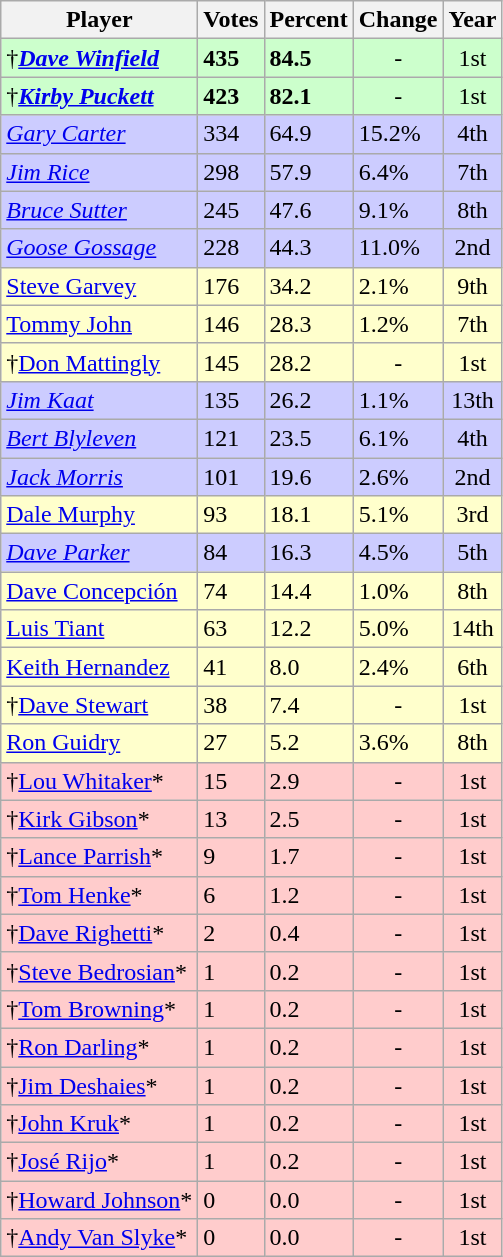<table class="wikitable sortable">
<tr>
<th>Player</th>
<th>Votes</th>
<th>Percent</th>
<th>Change</th>
<th>Year</th>
</tr>
<tr bgcolor="#ccffcc">
<td>†<strong><em><a href='#'>Dave Winfield</a></em></strong></td>
<td><strong>435</strong></td>
<td><strong>84.5</strong></td>
<td align=center>-</td>
<td align="center">1st</td>
</tr>
<tr bgcolor="#ccffcc">
<td>†<strong><em><a href='#'>Kirby Puckett</a></em></strong></td>
<td><strong>423</strong></td>
<td><strong>82.1</strong></td>
<td align=center>-</td>
<td align="center">1st</td>
</tr>
<tr bgcolor="#ccccff">
<td><em><a href='#'>Gary Carter</a></em></td>
<td>334</td>
<td>64.9</td>
<td align="left"> 15.2%</td>
<td align="center">4th</td>
</tr>
<tr bgcolor="#ccccff">
<td><em><a href='#'>Jim Rice</a></em></td>
<td>298</td>
<td>57.9</td>
<td align="left"> 6.4%</td>
<td align="center">7th</td>
</tr>
<tr bgcolor="#ccccff">
<td><em><a href='#'>Bruce Sutter</a></em></td>
<td>245</td>
<td>47.6</td>
<td align="left"> 9.1%</td>
<td align="center">8th</td>
</tr>
<tr bgcolor="#ccccff">
<td><em><a href='#'>Goose Gossage</a></em></td>
<td>228</td>
<td>44.3</td>
<td align="left"> 11.0%</td>
<td align="center">2nd</td>
</tr>
<tr bgcolor="#ffffcc">
<td><a href='#'>Steve Garvey</a></td>
<td>176</td>
<td>34.2</td>
<td align="left"> 2.1%</td>
<td align="center">9th</td>
</tr>
<tr bgcolor="#ffffcc">
<td><a href='#'>Tommy John</a></td>
<td>146</td>
<td>28.3</td>
<td align="left"> 1.2%</td>
<td align="center">7th</td>
</tr>
<tr bgcolor="#ffffcc">
<td>†<a href='#'>Don Mattingly</a></td>
<td>145</td>
<td>28.2</td>
<td align=center>-</td>
<td align="center">1st</td>
</tr>
<tr bgcolor="#ccccff">
<td><em><a href='#'>Jim Kaat</a></em></td>
<td>135</td>
<td>26.2</td>
<td align="left"> 1.1%</td>
<td align="center">13th</td>
</tr>
<tr bgcolor="#ccccff">
<td><em><a href='#'>Bert Blyleven</a></em></td>
<td>121</td>
<td>23.5</td>
<td align="left"> 6.1%</td>
<td align="center">4th</td>
</tr>
<tr bgcolor="#ccccff">
<td><em><a href='#'>Jack Morris</a></em></td>
<td>101</td>
<td>19.6</td>
<td align="left"> 2.6%</td>
<td align="center">2nd</td>
</tr>
<tr bgcolor="#ffffcc">
<td><a href='#'>Dale Murphy</a></td>
<td>93</td>
<td>18.1</td>
<td align="left"> 5.1%</td>
<td align="center">3rd</td>
</tr>
<tr bgcolor="#ccccff">
<td><em><a href='#'>Dave Parker</a></em></td>
<td>84</td>
<td>16.3</td>
<td align="left"> 4.5%</td>
<td align="center">5th</td>
</tr>
<tr bgcolor="#ffffcc">
<td><a href='#'>Dave Concepción</a></td>
<td>74</td>
<td>14.4</td>
<td align="left"> 1.0%</td>
<td align="center">8th</td>
</tr>
<tr bgcolor="#ffffcc">
<td><a href='#'>Luis Tiant</a></td>
<td>63</td>
<td>12.2</td>
<td align="left"> 5.0%</td>
<td align="center">14th</td>
</tr>
<tr bgcolor="#ffffcc">
<td><a href='#'>Keith Hernandez</a></td>
<td>41</td>
<td>8.0</td>
<td align="left"> 2.4%</td>
<td align="center">6th</td>
</tr>
<tr bgcolor="#ffffcc">
<td>†<a href='#'>Dave Stewart</a></td>
<td>38</td>
<td>7.4</td>
<td align=center>-</td>
<td align="center">1st</td>
</tr>
<tr bgcolor="#ffffcc">
<td><a href='#'>Ron Guidry</a></td>
<td>27</td>
<td>5.2</td>
<td align="left"> 3.6%</td>
<td align="center">8th</td>
</tr>
<tr bgcolor="#ffcccc">
<td>†<a href='#'>Lou Whitaker</a>*</td>
<td>15</td>
<td>2.9</td>
<td align=center>-</td>
<td align="center">1st</td>
</tr>
<tr bgcolor="#ffcccc">
<td>†<a href='#'>Kirk Gibson</a>*</td>
<td>13</td>
<td>2.5</td>
<td align=center>-</td>
<td align="center">1st</td>
</tr>
<tr bgcolor="#ffcccc">
<td>†<a href='#'>Lance Parrish</a>*</td>
<td>9</td>
<td>1.7</td>
<td align=center>-</td>
<td align="center">1st</td>
</tr>
<tr bgcolor="#ffcccc">
<td>†<a href='#'>Tom Henke</a>*</td>
<td>6</td>
<td>1.2</td>
<td align=center>-</td>
<td align="center">1st</td>
</tr>
<tr bgcolor="#ffcccc">
<td>†<a href='#'>Dave Righetti</a>*</td>
<td>2</td>
<td>0.4</td>
<td align=center>-</td>
<td align="center">1st</td>
</tr>
<tr bgcolor="#ffcccc">
<td>†<a href='#'>Steve Bedrosian</a>*</td>
<td>1</td>
<td>0.2</td>
<td align=center>-</td>
<td align="center">1st</td>
</tr>
<tr bgcolor="#ffcccc">
<td>†<a href='#'>Tom Browning</a>*</td>
<td>1</td>
<td>0.2</td>
<td align=center>-</td>
<td align="center">1st</td>
</tr>
<tr bgcolor="#ffcccc">
<td>†<a href='#'>Ron Darling</a>*</td>
<td>1</td>
<td>0.2</td>
<td align=center>-</td>
<td align="center">1st</td>
</tr>
<tr bgcolor="#ffcccc">
<td>†<a href='#'>Jim Deshaies</a>*</td>
<td>1</td>
<td>0.2</td>
<td align=center>-</td>
<td align="center">1st</td>
</tr>
<tr bgcolor="#ffcccc">
<td>†<a href='#'>John Kruk</a>*</td>
<td>1</td>
<td>0.2</td>
<td align=center>-</td>
<td align="center">1st</td>
</tr>
<tr bgcolor="#ffcccc">
<td>†<a href='#'>José Rijo</a>*</td>
<td>1</td>
<td>0.2</td>
<td align=center>-</td>
<td align="center">1st</td>
</tr>
<tr bgcolor="#ffcccc">
<td>†<a href='#'>Howard Johnson</a>*</td>
<td>0</td>
<td>0.0</td>
<td align=center>-</td>
<td align="center">1st</td>
</tr>
<tr bgcolor="#ffcccc">
<td>†<a href='#'>Andy Van Slyke</a>*</td>
<td>0</td>
<td>0.0</td>
<td align=center>-</td>
<td align="center">1st</td>
</tr>
</table>
